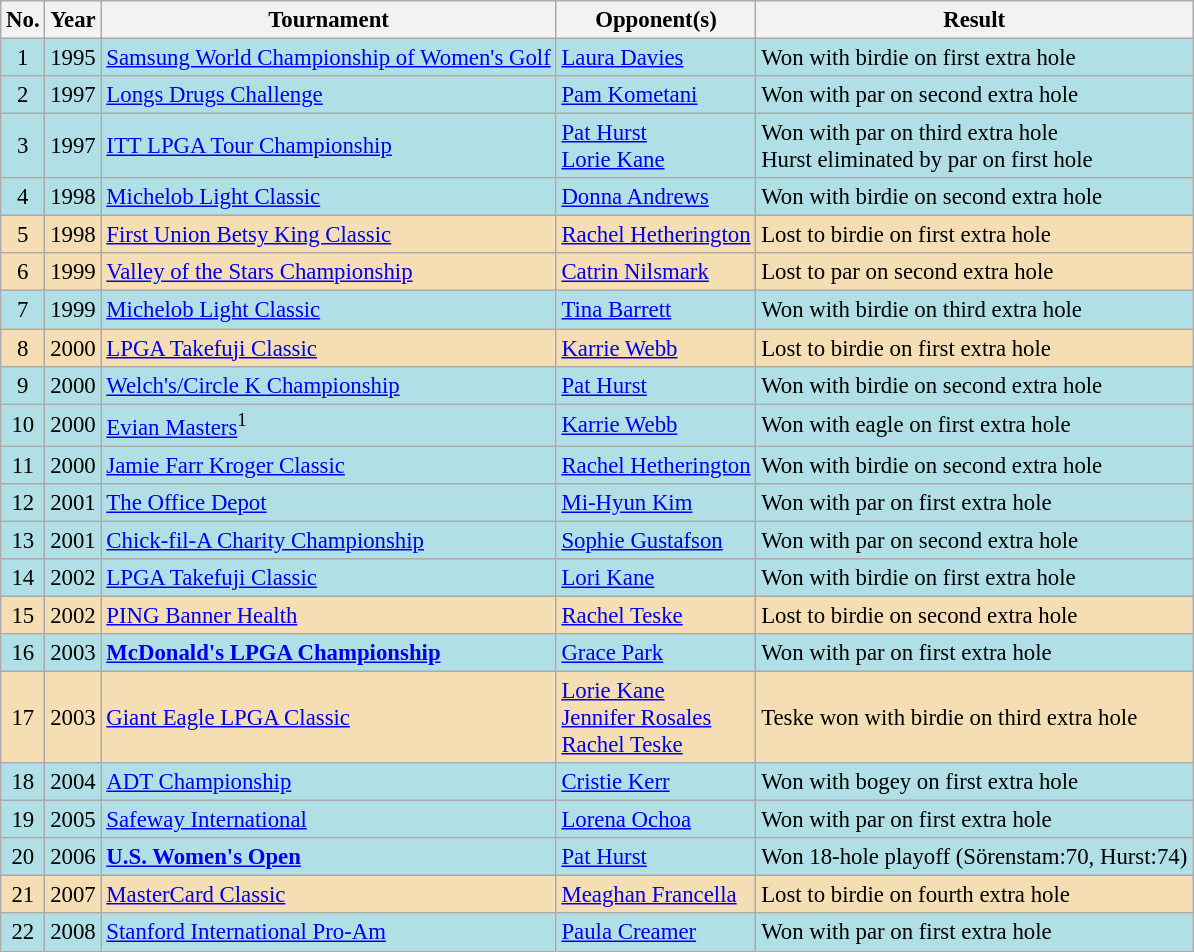<table class="wikitable" style="font-size:95%;">
<tr>
<th>No.</th>
<th>Year</th>
<th>Tournament</th>
<th>Opponent(s)</th>
<th>Result</th>
</tr>
<tr style="background:#B0E0E6;">
<td align=center>1</td>
<td>1995</td>
<td><a href='#'>Samsung World Championship of Women's Golf</a></td>
<td> <a href='#'>Laura Davies</a></td>
<td>Won with birdie on first extra hole</td>
</tr>
<tr style="background:#B0E0E6;">
<td align=center>2</td>
<td>1997</td>
<td><a href='#'>Longs Drugs Challenge</a></td>
<td> <a href='#'>Pam Kometani</a></td>
<td>Won with par on second extra hole</td>
</tr>
<tr style="background:#B0E0E6;">
<td align=center>3</td>
<td>1997</td>
<td><a href='#'>ITT LPGA Tour Championship</a></td>
<td> <a href='#'>Pat Hurst</a><br> <a href='#'>Lorie Kane</a></td>
<td>Won with par on third extra hole<br>Hurst eliminated by par on first hole</td>
</tr>
<tr style="background:#B0E0E6;">
<td align=center>4</td>
<td>1998</td>
<td><a href='#'>Michelob Light Classic</a></td>
<td> <a href='#'>Donna Andrews</a></td>
<td>Won with birdie on second extra hole</td>
</tr>
<tr style="background:#F5DEB3;">
<td align=center>5</td>
<td>1998</td>
<td><a href='#'>First Union Betsy King Classic</a></td>
<td> <a href='#'>Rachel Hetherington</a></td>
<td>Lost to birdie on first extra hole</td>
</tr>
<tr style="background:#F5DEB3;">
<td align=center>6</td>
<td>1999</td>
<td><a href='#'>Valley of the Stars Championship</a></td>
<td> <a href='#'>Catrin Nilsmark</a></td>
<td>Lost to par on second extra hole</td>
</tr>
<tr style="background:#B0E0E6;">
<td align=center>7</td>
<td>1999</td>
<td><a href='#'>Michelob Light Classic</a></td>
<td> <a href='#'>Tina Barrett</a></td>
<td>Won with birdie on third extra hole</td>
</tr>
<tr style="background:#F5DEB3;">
<td align=center>8</td>
<td>2000</td>
<td><a href='#'>LPGA Takefuji Classic</a></td>
<td> <a href='#'>Karrie Webb</a></td>
<td>Lost to birdie on first extra hole</td>
</tr>
<tr style="background:#B0E0E6;">
<td align=center>9</td>
<td>2000</td>
<td><a href='#'>Welch's/Circle K Championship</a></td>
<td> <a href='#'>Pat Hurst</a></td>
<td>Won with birdie on second extra hole</td>
</tr>
<tr style="background:#B0E0E6;">
<td align=center>10</td>
<td>2000</td>
<td><a href='#'>Evian Masters</a><sup>1</sup></td>
<td> <a href='#'>Karrie Webb</a></td>
<td>Won with eagle on first extra hole</td>
</tr>
<tr style="background:#B0E0E6;">
<td align=center>11</td>
<td>2000</td>
<td><a href='#'>Jamie Farr Kroger Classic</a></td>
<td> <a href='#'>Rachel Hetherington</a></td>
<td>Won with birdie on second extra hole</td>
</tr>
<tr style="background:#B0E0E6;">
<td align=center>12</td>
<td>2001</td>
<td><a href='#'>The Office Depot</a></td>
<td> <a href='#'>Mi-Hyun Kim</a></td>
<td>Won with par on first extra hole</td>
</tr>
<tr style="background:#B0E0E6;">
<td align=center>13</td>
<td>2001</td>
<td><a href='#'>Chick-fil-A Charity Championship</a></td>
<td> <a href='#'>Sophie Gustafson</a></td>
<td>Won with par on second extra hole</td>
</tr>
<tr style="background:#B0E0E6;">
<td align=center>14</td>
<td>2002</td>
<td><a href='#'>LPGA Takefuji Classic</a></td>
<td> <a href='#'>Lori Kane</a></td>
<td>Won with birdie on first extra hole</td>
</tr>
<tr style="background:#F5DEB3;">
<td align=center>15</td>
<td>2002</td>
<td><a href='#'>PING Banner Health</a></td>
<td> <a href='#'>Rachel Teske</a></td>
<td>Lost to birdie on second extra hole</td>
</tr>
<tr style="background:#B0E0E6;">
<td align=center>16</td>
<td>2003</td>
<td><strong><a href='#'>McDonald's LPGA Championship</a></strong></td>
<td> <a href='#'>Grace Park</a></td>
<td>Won with par on first extra hole</td>
</tr>
<tr style="background:#F5DEB3;">
<td align=center>17</td>
<td>2003</td>
<td><a href='#'>Giant Eagle LPGA Classic</a></td>
<td> <a href='#'>Lorie Kane</a><br> <a href='#'>Jennifer Rosales</a><br> <a href='#'>Rachel Teske</a></td>
<td>Teske won with birdie on third extra hole</td>
</tr>
<tr style="background:#B0E0E6;">
<td align=center>18</td>
<td>2004</td>
<td><a href='#'>ADT Championship</a></td>
<td> <a href='#'>Cristie Kerr</a></td>
<td>Won with bogey on first extra hole</td>
</tr>
<tr style="background:#B0E0E6;">
<td align=center>19</td>
<td>2005</td>
<td><a href='#'>Safeway International</a></td>
<td> <a href='#'>Lorena Ochoa</a></td>
<td>Won with par on first extra hole</td>
</tr>
<tr style="background:#B0E0E6;">
<td align=center>20</td>
<td>2006</td>
<td><strong><a href='#'>U.S. Women's Open</a></strong></td>
<td> <a href='#'>Pat Hurst</a></td>
<td>Won 18-hole playoff (Sörenstam:70, Hurst:74)</td>
</tr>
<tr style="background:#F5DEB3;">
<td align=center>21</td>
<td>2007</td>
<td><a href='#'>MasterCard Classic</a></td>
<td> <a href='#'>Meaghan Francella</a></td>
<td>Lost to birdie on fourth extra hole</td>
</tr>
<tr style="background:#B0E0E6;">
<td align=center>22</td>
<td>2008</td>
<td><a href='#'>Stanford International Pro-Am</a></td>
<td> <a href='#'>Paula Creamer</a></td>
<td>Won with par on first extra hole</td>
</tr>
</table>
